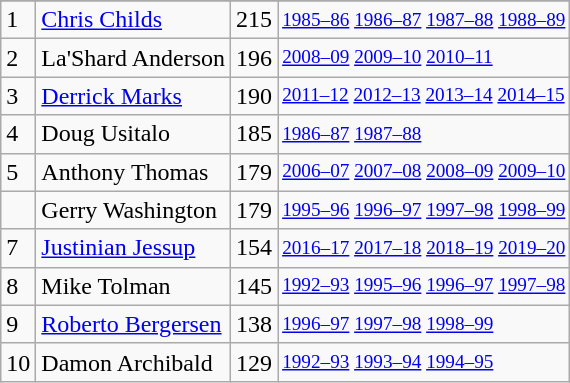<table class="wikitable">
<tr>
</tr>
<tr>
<td>1</td>
<td><a href='#'>Chris Childs</a></td>
<td>215</td>
<td style="font-size:80%;"><a href='#'>1985–86</a> <a href='#'>1986–87</a> <a href='#'>1987–88</a> <a href='#'>1988–89</a></td>
</tr>
<tr>
<td>2</td>
<td>La'Shard Anderson</td>
<td>196</td>
<td style="font-size:80%;"><a href='#'>2008–09</a> <a href='#'>2009–10</a> <a href='#'>2010–11</a></td>
</tr>
<tr>
<td>3</td>
<td><a href='#'>Derrick Marks</a></td>
<td>190</td>
<td style="font-size:80%;"><a href='#'>2011–12</a> <a href='#'>2012–13</a> <a href='#'>2013–14</a> <a href='#'>2014–15</a></td>
</tr>
<tr>
<td>4</td>
<td>Doug Usitalo</td>
<td>185</td>
<td style="font-size:80%;"><a href='#'>1986–87</a> <a href='#'>1987–88</a></td>
</tr>
<tr>
<td>5</td>
<td>Anthony Thomas</td>
<td>179</td>
<td style="font-size:80%;"><a href='#'>2006–07</a> <a href='#'>2007–08</a> <a href='#'>2008–09</a> <a href='#'>2009–10</a></td>
</tr>
<tr>
<td></td>
<td>Gerry Washington</td>
<td>179</td>
<td style="font-size:80%;"><a href='#'>1995–96</a> <a href='#'>1996–97</a> <a href='#'>1997–98</a> <a href='#'>1998–99</a></td>
</tr>
<tr>
<td>7</td>
<td><a href='#'>Justinian Jessup</a></td>
<td>154</td>
<td style="font-size:80%;"><a href='#'>2016–17</a> <a href='#'>2017–18</a> <a href='#'>2018–19</a> <a href='#'>2019–20</a></td>
</tr>
<tr>
<td>8</td>
<td>Mike Tolman</td>
<td>145</td>
<td style="font-size:80%;"><a href='#'>1992–93</a> <a href='#'>1995–96</a> <a href='#'>1996–97</a> <a href='#'>1997–98</a></td>
</tr>
<tr>
<td>9</td>
<td><a href='#'>Roberto Bergersen</a></td>
<td>138</td>
<td style="font-size:80%;"><a href='#'>1996–97</a> <a href='#'>1997–98</a> <a href='#'>1998–99</a></td>
</tr>
<tr>
<td>10</td>
<td>Damon Archibald</td>
<td>129</td>
<td style="font-size:80%;"><a href='#'>1992–93</a> <a href='#'>1993–94</a> <a href='#'>1994–95</a></td>
</tr>
</table>
